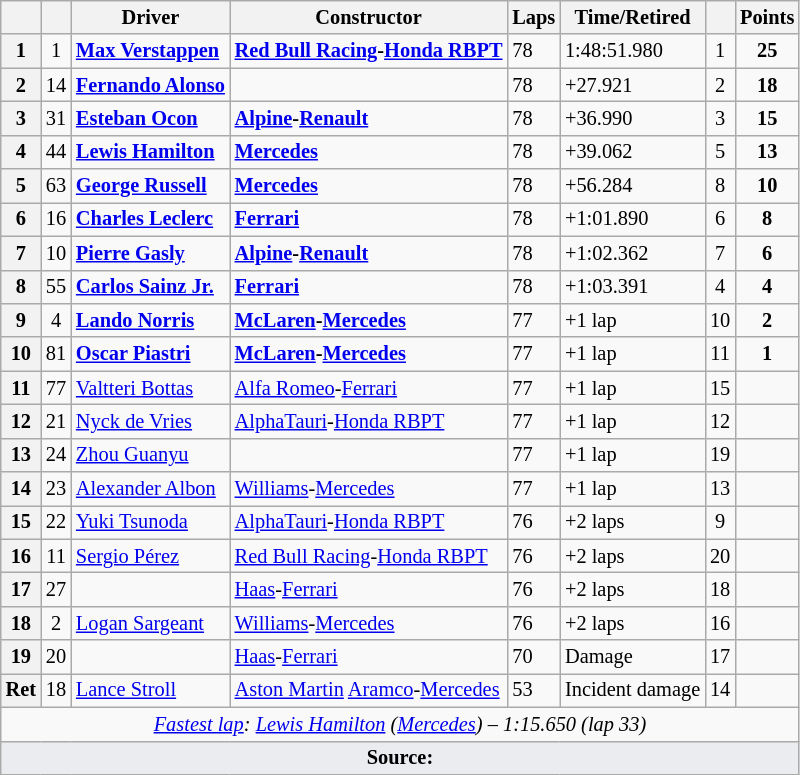<table class="wikitable sortable" style="font-size: 85%;">
<tr>
<th scope="col"></th>
<th scope="col"></th>
<th scope="col">Driver</th>
<th scope="col">Constructor</th>
<th scope="col" class="unsortable">Laps</th>
<th scope="col" class="unsortable">Time/Retired</th>
<th scope="col"></th>
<th scope="col">Points</th>
</tr>
<tr>
<th>1</th>
<td align="center">1</td>
<td data-sort-value="ver"><strong> <a href='#'>Max Verstappen</a></strong></td>
<td><strong><a href='#'>Red Bull Racing</a>-<a href='#'>Honda RBPT</a></strong></td>
<td>78</td>
<td>1:48:51.980</td>
<td align="center">1</td>
<td align="center"><strong>25</strong></td>
</tr>
<tr>
<th>2</th>
<td align="center">14</td>
<td data-sort-value="alo"><strong> <a href='#'>Fernando Alonso</a></strong></td>
<td><strong></strong></td>
<td>78</td>
<td>+27.921</td>
<td align="center">2</td>
<td align="center"><strong>18</strong></td>
</tr>
<tr>
<th>3</th>
<td align="center">31</td>
<td data-sort-value="oco"> <strong><a href='#'>Esteban Ocon</a></strong></td>
<td><strong><a href='#'>Alpine</a>-<a href='#'>Renault</a></strong></td>
<td>78</td>
<td>+36.990</td>
<td align="center">3</td>
<td align="center"><strong>15</strong></td>
</tr>
<tr>
<th>4</th>
<td align="center">44</td>
<td data-sort-value="ham"><strong> <a href='#'>Lewis Hamilton</a></strong></td>
<td><a href='#'><strong>Mercedes</strong></a></td>
<td>78</td>
<td>+39.062</td>
<td align="center">5</td>
<td align="center"><strong>13</strong></td>
</tr>
<tr>
<th>5</th>
<td align="center">63</td>
<td data-sort-value="rus"> <strong><a href='#'>George Russell</a></strong></td>
<td><strong><a href='#'>Mercedes</a></strong></td>
<td>78</td>
<td>+56.284</td>
<td align="center">8</td>
<td align="center"><strong>10</strong></td>
</tr>
<tr>
<th>6</th>
<td align="center">16</td>
<td data-sort-value="lec"> <strong><a href='#'>Charles Leclerc</a></strong></td>
<td><strong><a href='#'>Ferrari</a></strong></td>
<td>78</td>
<td>+1:01.890</td>
<td align="center">6</td>
<td align="center"><strong>8</strong></td>
</tr>
<tr>
<th>7</th>
<td align="center">10</td>
<td data-sort-value="gas"> <strong><a href='#'>Pierre Gasly</a></strong></td>
<td><strong><a href='#'>Alpine</a>-<a href='#'>Renault</a></strong></td>
<td>78</td>
<td>+1:02.362</td>
<td align="center">7</td>
<td align="center"><strong>6</strong></td>
</tr>
<tr>
<th>8</th>
<td align="center">55</td>
<td data-sort-value="sai"> <strong><a href='#'>Carlos Sainz Jr.</a></strong></td>
<td><strong><a href='#'>Ferrari</a></strong></td>
<td>78</td>
<td>+1:03.391</td>
<td align="center">4</td>
<td align="center"><strong>4</strong></td>
</tr>
<tr>
<th>9</th>
<td align="center">4</td>
<td data-sort-value="nor"> <strong><a href='#'>Lando Norris</a></strong></td>
<td><strong><a href='#'>McLaren</a>-<a href='#'>Mercedes</a></strong></td>
<td>77</td>
<td>+1 lap</td>
<td align="center">10</td>
<td align="center"><strong>2</strong></td>
</tr>
<tr>
<th>10</th>
<td align="center">81</td>
<td data-sort-value="pia"> <strong><a href='#'>Oscar Piastri</a></strong></td>
<td><strong><a href='#'>McLaren</a>-<a href='#'>Mercedes</a></strong></td>
<td>77</td>
<td>+1 lap</td>
<td align="center">11</td>
<td align="center"><strong>1</strong></td>
</tr>
<tr>
<th>11</th>
<td align="center">77</td>
<td data-sort-value="bot"> <a href='#'>Valtteri Bottas</a></td>
<td nowrap=""><a href='#'>Alfa Romeo</a>-<a href='#'>Ferrari</a></td>
<td>77</td>
<td>+1 lap</td>
<td align="center">15</td>
<td></td>
</tr>
<tr>
<th>12</th>
<td align="center">21</td>
<td data-sort-value="dev"> <a href='#'>Nyck de Vries</a></td>
<td><a href='#'>AlphaTauri</a>-<a href='#'>Honda RBPT</a></td>
<td>77</td>
<td>+1 lap</td>
<td align="center">12</td>
<td></td>
</tr>
<tr>
<th>13</th>
<td align="center">24</td>
<td data-sort-value="zho"> <a href='#'>Zhou Guanyu</a></td>
<td></td>
<td>77</td>
<td>+1 lap</td>
<td align="center">19</td>
<td></td>
</tr>
<tr>
<th>14</th>
<td align="center">23</td>
<td data-sort-value="alb"> <a href='#'>Alexander Albon</a></td>
<td><a href='#'>Williams</a>-<a href='#'>Mercedes</a></td>
<td>77</td>
<td>+1 lap</td>
<td align="center">13</td>
<td></td>
</tr>
<tr>
<th>15</th>
<td align="center">22</td>
<td data-sort-value="tsu"> <a href='#'>Yuki Tsunoda</a></td>
<td nowrap=""><a href='#'>AlphaTauri</a>-<a href='#'>Honda RBPT</a></td>
<td>76</td>
<td>+2 laps</td>
<td align="center">9</td>
<td align="center"></td>
</tr>
<tr>
<th>16</th>
<td align="center">11</td>
<td data-sort-value="per"> <a href='#'>Sergio Pérez</a></td>
<td><a href='#'>Red Bull Racing</a>-<a href='#'>Honda RBPT</a></td>
<td>76</td>
<td>+2 laps</td>
<td align="center">20</td>
<td></td>
</tr>
<tr>
<th>17</th>
<td align="center">27</td>
<td data-sort-value="hul"></td>
<td><a href='#'>Haas</a>-<a href='#'>Ferrari</a></td>
<td>76</td>
<td>+2 laps</td>
<td align="center">18</td>
<td></td>
</tr>
<tr>
<th>18</th>
<td align="center">2</td>
<td data-sort-value="sar"> <a href='#'>Logan Sargeant</a></td>
<td nowrap=""><a href='#'>Williams</a>-<a href='#'>Mercedes</a></td>
<td>76</td>
<td>+2 laps</td>
<td align="center">16</td>
<td></td>
</tr>
<tr>
<th>19</th>
<td align="center">20</td>
<td data-sort-value="mag"></td>
<td><a href='#'>Haas</a>-<a href='#'>Ferrari</a></td>
<td>70</td>
<td>Damage</td>
<td align="center">17</td>
<td></td>
</tr>
<tr>
<th>Ret</th>
<td align="center">18</td>
<td data-sort-value="str"> <a href='#'>Lance Stroll</a></td>
<td><a href='#'>Aston Martin</a> <a href='#'>Aramco</a>-<a href='#'>Mercedes</a></td>
<td>53</td>
<td>Incident damage</td>
<td align="center">14</td>
<td align="center"></td>
</tr>
<tr class="sortbottom">
<td colspan="8" align="center"><em><a href='#'>Fastest lap</a>:</em>  <em><a href='#'>Lewis Hamilton</a> (<a href='#'>Mercedes</a>) – 1:15.650 (lap 33)</em></td>
</tr>
<tr class="sortbottom">
<td colspan="8" style="background-color:#eaecf0;text-align:center"><strong>Source:</strong></td>
</tr>
</table>
